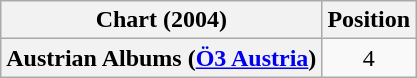<table class="wikitable sortable plainrowheaders" style="text-align:center;">
<tr>
<th scope="col">Chart (2004)</th>
<th scope="col">Position</th>
</tr>
<tr>
<th scope="row">Austrian Albums (<a href='#'>Ö3 Austria</a>)</th>
<td style="text-align:center;">4</td>
</tr>
</table>
